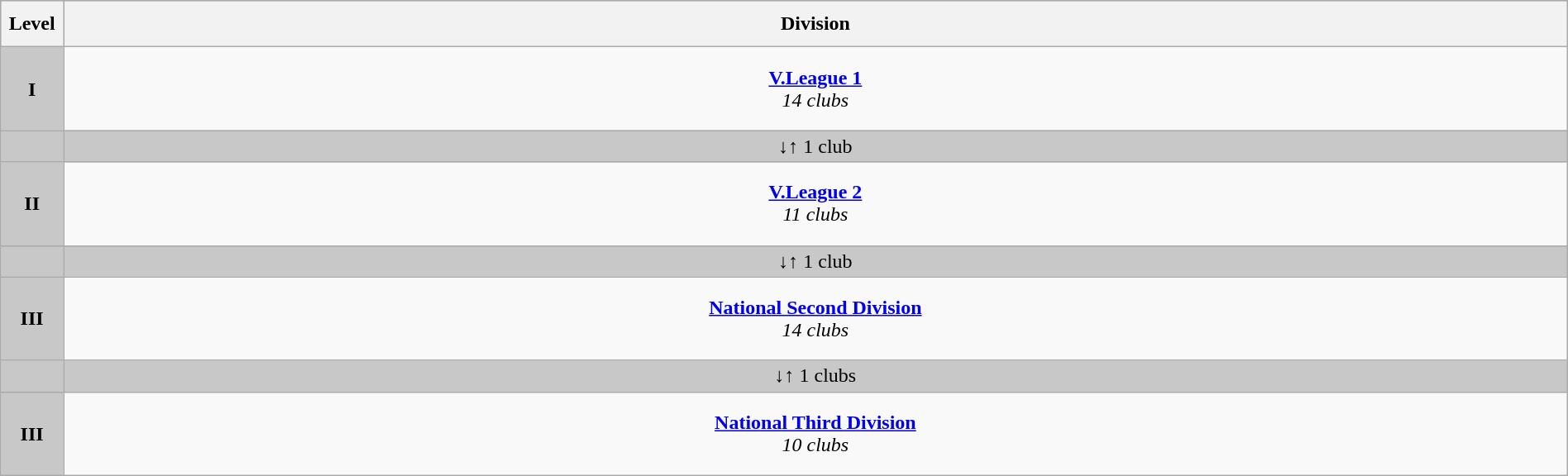<table class="wikitable" style="text-align:center; width:100%;">
<tr style="background:#c8c8c8">
<th style="height:30px; width:4%;">Level</th>
<th style="width:96%;">Division</th>
</tr>
<tr>
<td style="background:#c8c8c8; width:4%; height:60px;"><strong>I</strong></td>
<td style="width:96%;"><strong><a href='#'>V.League 1</a></strong><br><em>14 clubs</em></td>
</tr>
<tr style="background:#c8c8c8">
<td style="width:4%;"></td>
<td style="width:96%;">↓↑ 1 club</td>
</tr>
<tr>
<td style="background:#c8c8c8; width:4%; height:60px;"><strong>II</strong></td>
<td style="width:96%;"><strong><a href='#'>V.League 2</a></strong><br><em>11 clubs</em></td>
</tr>
<tr style="background:#c8c8c8">
<td style="width:4%;"></td>
<td style="width:96%;">↓↑ 1 club</td>
</tr>
<tr>
<td style="background:#c8c8c8; width:4%; height:60px;"><strong>III</strong></td>
<td style="width:96%;"><strong><a href='#'>National Second Division</a></strong><br><em>14 clubs</em></td>
</tr>
<tr style="background:#c8c8c8">
<td style="width:4%;"></td>
<td style="width:96%;">↓↑ 1 clubs</td>
</tr>
<tr>
<td style="background:#c8c8c8; width:4%; height:60px;"><strong>III</strong></td>
<td style="width:96%;"><strong><a href='#'>National Third Division</a></strong><br><em>10 clubs</em></td>
</tr>
</table>
